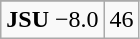<table class="wikitable">
<tr align="center">
</tr>
<tr align="center">
<td><strong>JSU</strong> −8.0</td>
<td>46</td>
</tr>
</table>
